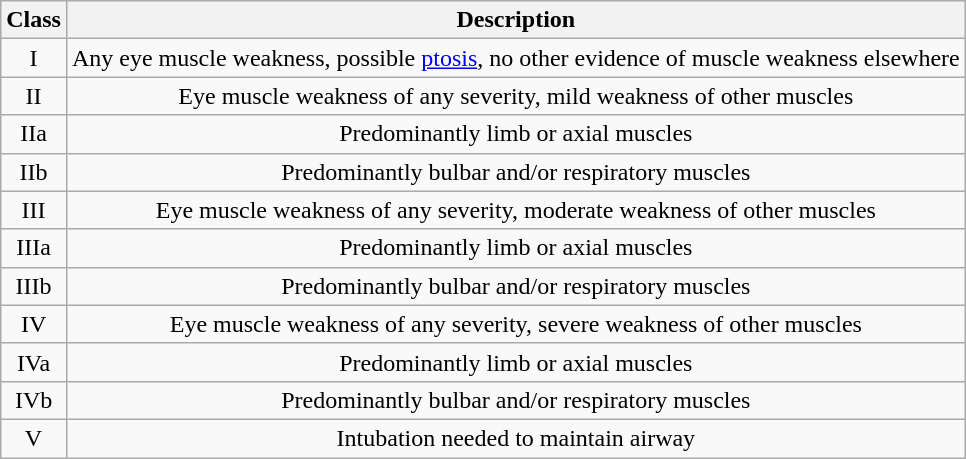<table class="wikitable" style = "float: right; margin-left:15px; text-align:center">
<tr>
<th>Class</th>
<th>Description</th>
</tr>
<tr>
<td>I</td>
<td>Any eye muscle weakness, possible <a href='#'>ptosis</a>, no other evidence of muscle weakness elsewhere</td>
</tr>
<tr>
<td>II</td>
<td>Eye muscle weakness of any severity, mild weakness of other muscles</td>
</tr>
<tr>
<td>IIa</td>
<td>Predominantly limb or axial muscles</td>
</tr>
<tr>
<td>IIb</td>
<td>Predominantly bulbar and/or respiratory muscles</td>
</tr>
<tr>
<td>III</td>
<td>Eye muscle weakness of any severity, moderate weakness of other muscles</td>
</tr>
<tr>
<td>IIIa</td>
<td>Predominantly limb or axial muscles</td>
</tr>
<tr>
<td>IIIb</td>
<td>Predominantly bulbar and/or respiratory muscles</td>
</tr>
<tr>
<td>IV</td>
<td>Eye muscle weakness of any severity, severe weakness of other muscles</td>
</tr>
<tr>
<td>IVa</td>
<td>Predominantly limb or axial muscles</td>
</tr>
<tr>
<td>IVb</td>
<td>Predominantly bulbar and/or respiratory muscles</td>
</tr>
<tr>
<td>V</td>
<td>Intubation needed to maintain airway</td>
</tr>
</table>
